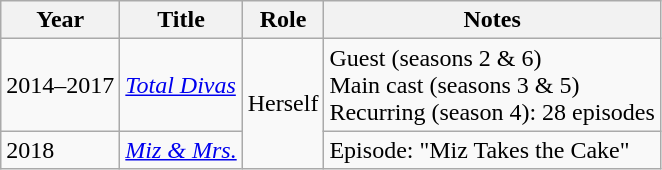<table class="wikitable sortable">
<tr>
<th>Year</th>
<th>Title</th>
<th>Role</th>
<th class="unsortable">Notes</th>
</tr>
<tr>
<td>2014–2017</td>
<td><em><a href='#'>Total Divas</a></em></td>
<td rowspan="2">Herself</td>
<td>Guest (seasons 2 & 6) <br> Main cast (seasons 3 & 5) <br> Recurring (season 4): 28 episodes</td>
</tr>
<tr>
<td>2018</td>
<td><em><a href='#'>Miz & Mrs.</a></em></td>
<td>Episode: "Miz Takes the Cake"</td>
</tr>
</table>
